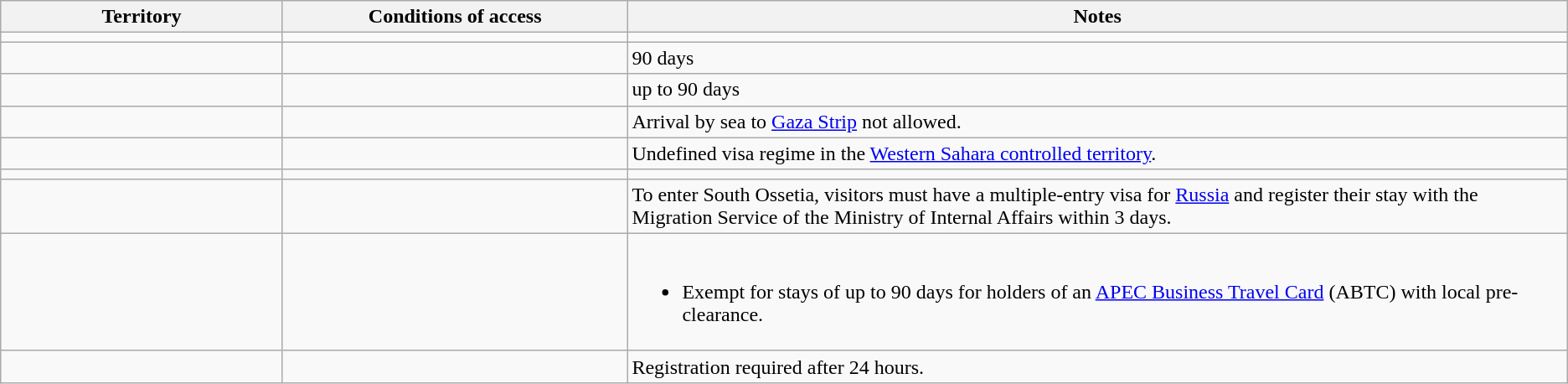<table class="wikitable" style="text-align: left; table-layout: fixed;">
<tr>
<th style="width:18%;">Territory</th>
<th style="width:22%;">Conditions of access</th>
<th>Notes</th>
</tr>
<tr>
<td></td>
<td></td>
<td></td>
</tr>
<tr>
<td></td>
<td></td>
<td>90 days</td>
</tr>
<tr>
<td></td>
<td></td>
<td>up to 90 days</td>
</tr>
<tr>
<td></td>
<td></td>
<td>Arrival by sea to <a href='#'>Gaza Strip</a> not allowed.</td>
</tr>
<tr>
<td></td>
<td></td>
<td>Undefined visa regime in the <a href='#'>Western Sahara controlled territory</a>.</td>
</tr>
<tr>
<td></td>
<td></td>
<td></td>
</tr>
<tr>
<td></td>
<td></td>
<td>To enter South Ossetia, visitors must have a multiple-entry visa for <a href='#'>Russia</a> and register their stay with the Migration Service of the Ministry of Internal Affairs within 3 days.</td>
</tr>
<tr>
<td></td>
<td></td>
<td><br><ul><li>Exempt for stays of up to 90 days for holders of an <a href='#'>APEC Business Travel Card</a> (ABTC) with local pre-clearance.</li></ul></td>
</tr>
<tr>
<td></td>
<td></td>
<td>Registration required after 24 hours.</td>
</tr>
</table>
